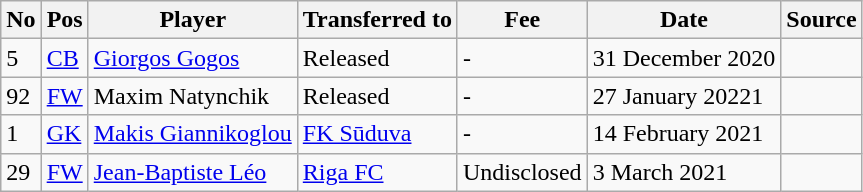<table class="wikitable">
<tr>
<th>No</th>
<th>Pos</th>
<th>Player</th>
<th>Transferred to</th>
<th>Fee</th>
<th>Date</th>
<th>Source</th>
</tr>
<tr>
<td>5</td>
<td><a href='#'>CB</a></td>
<td><a href='#'>Giorgos Gogos</a></td>
<td>Released</td>
<td>-</td>
<td>31 December 2020</td>
<td></td>
</tr>
<tr>
<td>92</td>
<td><a href='#'>FW</a></td>
<td>Maxim Natynchik</td>
<td>Released</td>
<td>-</td>
<td>27 January 20221</td>
<td></td>
</tr>
<tr>
<td>1</td>
<td><a href='#'>GK</a></td>
<td><a href='#'>Makis Giannikoglou</a></td>
<td><a href='#'>FK Sūduva</a></td>
<td>-</td>
<td>14 February 2021</td>
<td></td>
</tr>
<tr>
<td>29</td>
<td><a href='#'>FW</a></td>
<td><a href='#'>Jean-Baptiste Léo</a></td>
<td><a href='#'>Riga FC</a></td>
<td>Undisclosed</td>
<td>3 March 2021</td>
<td></td>
</tr>
</table>
